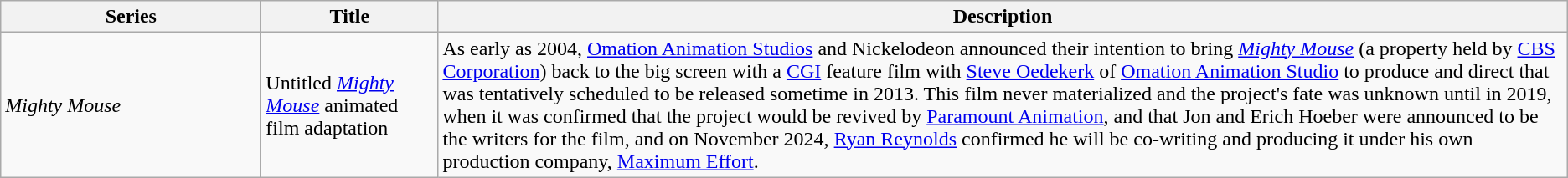<table class="wikitable">
<tr>
<th style="width:150pt;">Series</th>
<th style="width:100pt;">Title</th>
<th>Description</th>
</tr>
<tr>
<td><em>Mighty Mouse</em></td>
<td>Untitled <em><a href='#'>Mighty Mouse</a></em> animated film adaptation</td>
<td>As early as 2004, <a href='#'>Omation Animation Studios</a> and Nickelodeon announced their intention to bring <em><a href='#'>Mighty Mouse</a></em> (a property held by <a href='#'>CBS Corporation</a>) back to the big screen with a <a href='#'>CGI</a> feature film with <a href='#'>Steve Oedekerk</a> of <a href='#'>Omation Animation Studio</a> to produce and direct that was tentatively scheduled to be released sometime in 2013. This film never materialized and the project's fate was unknown until in 2019, when it was confirmed that the project would be revived by <a href='#'>Paramount Animation</a>, and that Jon and Erich Hoeber were announced to be the writers for the film, and on November 2024, <a href='#'>Ryan Reynolds</a> confirmed he will be co-writing and producing it under his own production company, <a href='#'>Maximum Effort</a>.</td>
</tr>
</table>
